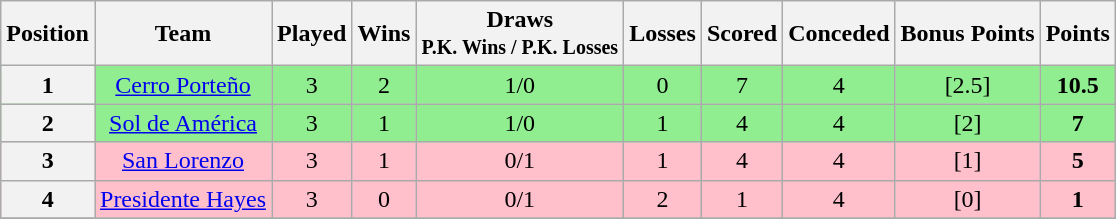<table class="wikitable" style="text-align:center">
<tr>
<th>Position</th>
<th>Team</th>
<th>Played</th>
<th>Wins</th>
<th>Draws<br><small>P.K. Wins / P.K. Losses</small></th>
<th>Losses</th>
<th>Scored</th>
<th>Conceded</th>
<th>Bonus Points</th>
<th>Points</th>
</tr>
<tr bgcolor="lightgreen">
<th>1</th>
<td><a href='#'>Cerro Porteño</a></td>
<td>3</td>
<td>2</td>
<td>1/0</td>
<td>0</td>
<td>7</td>
<td>4</td>
<td>[2.5]</td>
<td><strong>10.5</strong></td>
</tr>
<tr bgcolor="lightgreen">
<th>2</th>
<td><a href='#'>Sol de América</a></td>
<td>3</td>
<td>1</td>
<td>1/0</td>
<td>1</td>
<td>4</td>
<td>4</td>
<td>[2]</td>
<td><strong>7</strong></td>
</tr>
<tr bgcolor="pink">
<th>3</th>
<td><a href='#'>San Lorenzo</a></td>
<td>3</td>
<td>1</td>
<td>0/1</td>
<td>1</td>
<td>4</td>
<td>4</td>
<td>[1]</td>
<td><strong>5</strong></td>
</tr>
<tr bgcolor="pink">
<th>4</th>
<td><a href='#'>Presidente Hayes</a></td>
<td>3</td>
<td>0</td>
<td>0/1</td>
<td>2</td>
<td>1</td>
<td>4</td>
<td>[0]</td>
<td><strong>1</strong></td>
</tr>
<tr>
</tr>
</table>
